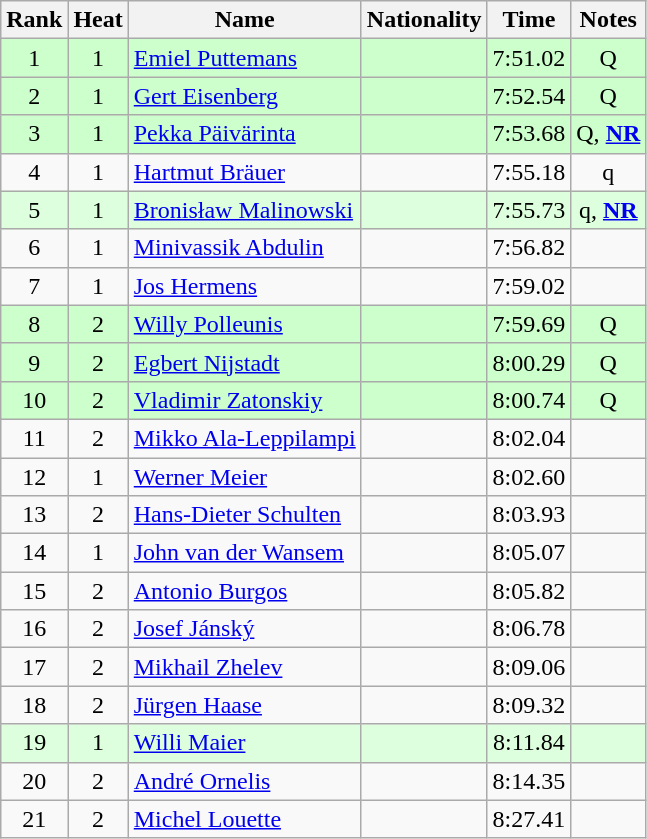<table class="wikitable sortable" style="text-align:center">
<tr>
<th>Rank</th>
<th>Heat</th>
<th>Name</th>
<th>Nationality</th>
<th>Time</th>
<th>Notes</th>
</tr>
<tr bgcolor=ccffcc>
<td>1</td>
<td>1</td>
<td align="left"><a href='#'>Emiel Puttemans</a></td>
<td align=left></td>
<td>7:51.02</td>
<td>Q</td>
</tr>
<tr bgcolor=ccffcc>
<td>2</td>
<td>1</td>
<td align="left"><a href='#'>Gert Eisenberg</a></td>
<td align=left></td>
<td>7:52.54</td>
<td>Q</td>
</tr>
<tr bgcolor=ccffcc>
<td>3</td>
<td>1</td>
<td align="left"><a href='#'>Pekka Päivärinta</a></td>
<td align=left></td>
<td>7:53.68</td>
<td>Q, <strong><a href='#'>NR</a></strong></td>
</tr>
<tr>
<td>4</td>
<td>1</td>
<td align="left"><a href='#'>Hartmut Bräuer</a></td>
<td align=left></td>
<td>7:55.18</td>
<td>q</td>
</tr>
<tr bgcolor=ddffdd>
<td>5</td>
<td>1</td>
<td align="left"><a href='#'>Bronisław Malinowski</a></td>
<td align=left></td>
<td>7:55.73</td>
<td>q, <strong><a href='#'>NR</a></strong></td>
</tr>
<tr>
<td>6</td>
<td>1</td>
<td align="left"><a href='#'>Minivassik Abdulin</a></td>
<td align=left></td>
<td>7:56.82</td>
<td></td>
</tr>
<tr>
<td>7</td>
<td>1</td>
<td align="left"><a href='#'>Jos Hermens</a></td>
<td align=left></td>
<td>7:59.02</td>
<td></td>
</tr>
<tr bgcolor=ccffcc>
<td>8</td>
<td>2</td>
<td align="left"><a href='#'>Willy Polleunis</a></td>
<td align=left></td>
<td>7:59.69</td>
<td>Q</td>
</tr>
<tr bgcolor=ccffcc>
<td>9</td>
<td>2</td>
<td align="left"><a href='#'>Egbert Nijstadt</a></td>
<td align=left></td>
<td>8:00.29</td>
<td>Q</td>
</tr>
<tr bgcolor=ccffcc>
<td>10</td>
<td>2</td>
<td align="left"><a href='#'>Vladimir Zatonskiy</a></td>
<td align=left></td>
<td>8:00.74</td>
<td>Q</td>
</tr>
<tr>
<td>11</td>
<td>2</td>
<td align="left"><a href='#'>Mikko Ala-Leppilampi</a></td>
<td align=left></td>
<td>8:02.04</td>
<td></td>
</tr>
<tr>
<td>12</td>
<td>1</td>
<td align="left"><a href='#'>Werner Meier</a></td>
<td align=left></td>
<td>8:02.60</td>
<td></td>
</tr>
<tr>
<td>13</td>
<td>2</td>
<td align="left"><a href='#'>Hans-Dieter Schulten</a></td>
<td align=left></td>
<td>8:03.93</td>
<td></td>
</tr>
<tr>
<td>14</td>
<td>1</td>
<td align="left"><a href='#'>John van der Wansem</a></td>
<td align=left></td>
<td>8:05.07</td>
<td></td>
</tr>
<tr>
<td>15</td>
<td>2</td>
<td align="left"><a href='#'>Antonio Burgos</a></td>
<td align=left></td>
<td>8:05.82</td>
<td></td>
</tr>
<tr>
<td>16</td>
<td>2</td>
<td align="left"><a href='#'>Josef Jánský</a></td>
<td align=left></td>
<td>8:06.78</td>
<td></td>
</tr>
<tr>
<td>17</td>
<td>2</td>
<td align="left"><a href='#'>Mikhail Zhelev</a></td>
<td align=left></td>
<td>8:09.06</td>
<td></td>
</tr>
<tr>
<td>18</td>
<td>2</td>
<td align="left"><a href='#'>Jürgen Haase</a></td>
<td align=left></td>
<td>8:09.32</td>
<td></td>
</tr>
<tr bgcolor=ddffdd>
<td>19</td>
<td>1</td>
<td align="left"><a href='#'>Willi Maier</a></td>
<td align=left></td>
<td>8:11.84</td>
<td></td>
</tr>
<tr>
<td>20</td>
<td>2</td>
<td align="left"><a href='#'>André Ornelis</a></td>
<td align=left></td>
<td>8:14.35</td>
<td></td>
</tr>
<tr>
<td>21</td>
<td>2</td>
<td align="left"><a href='#'>Michel Louette</a></td>
<td align=left></td>
<td>8:27.41</td>
<td></td>
</tr>
</table>
